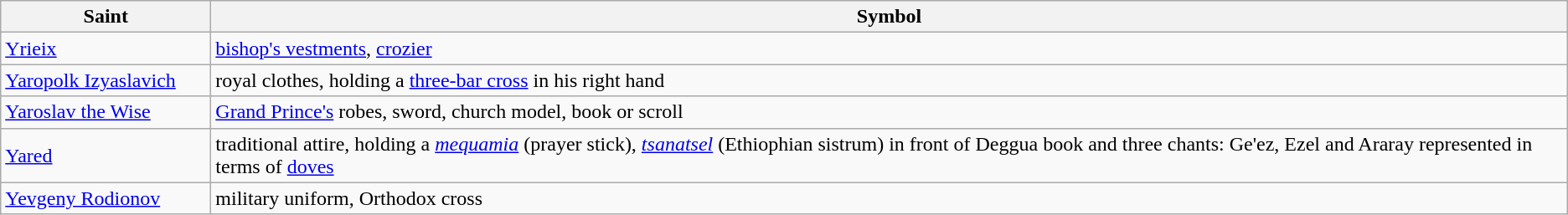<table class="wikitable">
<tr>
<th scope="col" style="width: 10em;">Saint</th>
<th scope="col">Symbol</th>
</tr>
<tr>
<td><a href='#'>Yrieix</a></td>
<td><a href='#'>bishop's vestments</a>, <a href='#'>crozier</a></td>
</tr>
<tr>
<td><a href='#'>Yaropolk Izyaslavich</a></td>
<td>royal clothes, holding a <a href='#'>three-bar cross</a> in his right hand</td>
</tr>
<tr>
<td><a href='#'>Yaroslav the Wise</a></td>
<td><a href='#'>Grand Prince's</a> robes, sword, church model, book or scroll</td>
</tr>
<tr>
<td><a href='#'>Yared</a></td>
<td>traditional attire, holding a <em><a href='#'>mequamia</a></em> (prayer stick), <em><a href='#'>tsanatsel</a></em> (Ethiophian sistrum) in front of Deggua book and three chants: Ge'ez, Ezel and Araray represented in terms of <a href='#'>doves</a></td>
</tr>
<tr>
<td><a href='#'>Yevgeny Rodionov</a></td>
<td>military uniform, Orthodox cross</td>
</tr>
</table>
